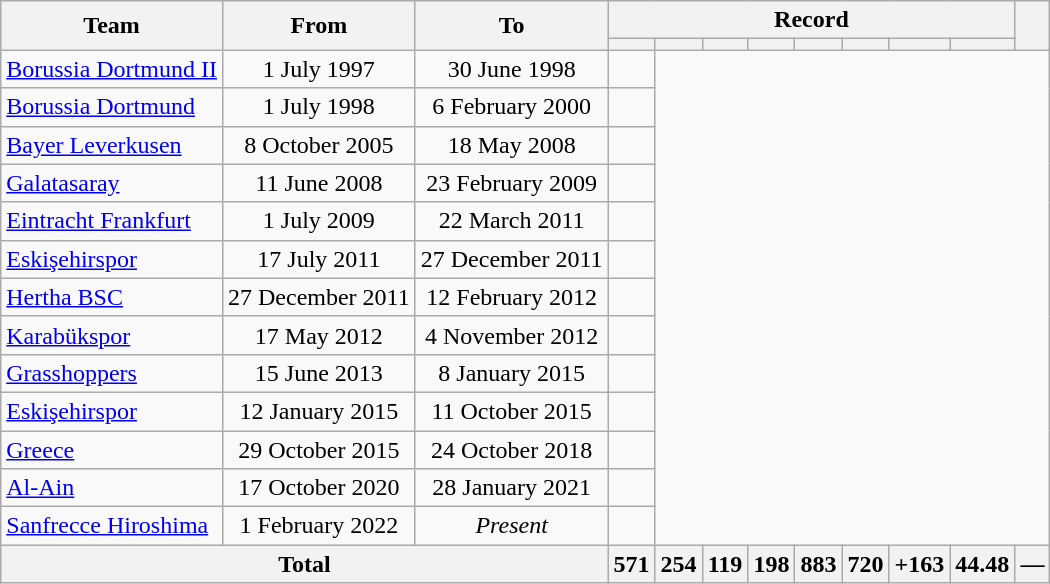<table class="wikitable" style="text-align: center">
<tr>
<th rowspan="2">Team</th>
<th rowspan="2">From</th>
<th rowspan="2">To</th>
<th colspan="8">Record</th>
<th rowspan="2"></th>
</tr>
<tr>
<th></th>
<th></th>
<th></th>
<th></th>
<th></th>
<th></th>
<th></th>
<th></th>
</tr>
<tr>
<td align=left> <a href='#'>Borussia Dortmund II</a></td>
<td>1 July 1997</td>
<td>30 June 1998<br></td>
<td align=left></td>
</tr>
<tr>
<td align=left> <a href='#'>Borussia Dortmund</a></td>
<td>1 July 1998</td>
<td>6 February 2000<br></td>
<td align=left></td>
</tr>
<tr>
<td align=left> <a href='#'>Bayer Leverkusen</a></td>
<td>8 October 2005</td>
<td>18 May 2008<br></td>
<td align=left></td>
</tr>
<tr>
<td align=left> <a href='#'>Galatasaray</a></td>
<td>11 June 2008</td>
<td>23 February 2009<br></td>
<td align=left></td>
</tr>
<tr>
<td align=left> <a href='#'>Eintracht Frankfurt</a></td>
<td>1 July 2009</td>
<td>22 March 2011<br></td>
<td align=left></td>
</tr>
<tr>
<td align=left> <a href='#'>Eskişehirspor</a></td>
<td>17 July 2011</td>
<td>27 December 2011<br></td>
<td align=left></td>
</tr>
<tr>
<td align=left> <a href='#'>Hertha BSC</a></td>
<td>27 December 2011</td>
<td>12 February 2012<br></td>
<td align=left></td>
</tr>
<tr>
<td align=left> <a href='#'>Karabükspor</a></td>
<td>17 May 2012</td>
<td>4 November 2012<br></td>
<td align=left></td>
</tr>
<tr>
<td align=left> <a href='#'>Grasshoppers</a></td>
<td>15 June 2013</td>
<td>8 January 2015<br></td>
<td align=left></td>
</tr>
<tr>
<td align=left> <a href='#'>Eskişehirspor</a></td>
<td>12 January 2015</td>
<td>11 October 2015<br></td>
<td align=left></td>
</tr>
<tr>
<td align=left> <a href='#'>Greece</a></td>
<td>29 October 2015</td>
<td>24 October 2018<br></td>
<td align=left></td>
</tr>
<tr>
<td align=left> <a href='#'>Al-Ain</a></td>
<td>17 October 2020</td>
<td>28 January 2021<br></td>
<td align=left></td>
</tr>
<tr>
<td align=left> <a href='#'>Sanfrecce Hiroshima</a></td>
<td>1 February 2022</td>
<td><em>Present</em><br></td>
<td align=left></td>
</tr>
<tr>
<th colspan="3">Total</th>
<th>571</th>
<th>254</th>
<th>119</th>
<th>198</th>
<th>883</th>
<th>720</th>
<th>+163</th>
<th>44.48</th>
<th>—</th>
</tr>
</table>
